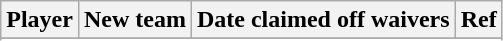<table class="wikitable">
<tr>
<th>Player</th>
<th>New team</th>
<th>Date claimed off waivers</th>
<th>Ref</th>
</tr>
<tr>
</tr>
<tr>
</tr>
</table>
